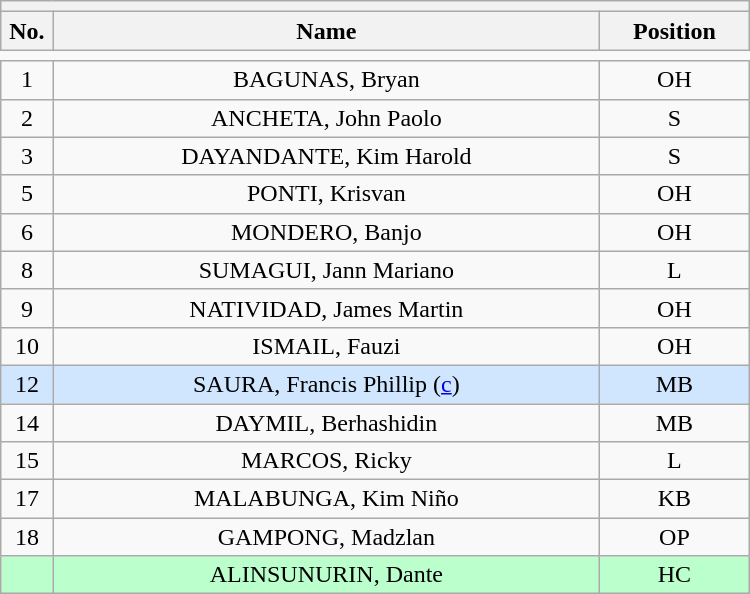<table class='wikitable mw-collapsible' style="text-align: center; width: 500px; border: none">
<tr>
<th style='text-align: left;' colspan=3></th>
</tr>
<tr>
<th style='width: 7%;'>No.</th>
<th>Name</th>
<th style='width: 20%;'>Position</th>
</tr>
<tr>
<td style='border: none;'></td>
</tr>
<tr>
<td>1</td>
<td>BAGUNAS, Bryan</td>
<td>OH</td>
</tr>
<tr>
<td>2</td>
<td>ANCHETA, John Paolo</td>
<td>S</td>
</tr>
<tr>
<td>3</td>
<td>DAYANDANTE, Kim Harold</td>
<td>S</td>
</tr>
<tr>
<td>5</td>
<td>PONTI, Krisvan</td>
<td>OH</td>
</tr>
<tr>
<td>6</td>
<td>MONDERO, Banjo</td>
<td>OH</td>
</tr>
<tr>
<td>8</td>
<td>SUMAGUI, Jann Mariano</td>
<td>L</td>
</tr>
<tr>
<td>9</td>
<td>NATIVIDAD, James Martin</td>
<td>OH</td>
</tr>
<tr>
<td>10</td>
<td>ISMAIL, Fauzi</td>
<td>OH</td>
</tr>
<tr bgcolor=#D0E6FF>
<td>12</td>
<td>SAURA, Francis Phillip (<a href='#'>c</a>)</td>
<td>MB</td>
</tr>
<tr>
<td>14</td>
<td>DAYMIL, Berhashidin</td>
<td>MB</td>
</tr>
<tr>
<td>15</td>
<td>MARCOS, Ricky</td>
<td>L</td>
</tr>
<tr>
<td>17</td>
<td>MALABUNGA, Kim Niño</td>
<td>KB</td>
</tr>
<tr>
<td>18</td>
<td>GAMPONG, Madzlan</td>
<td>OP</td>
</tr>
<tr bgcolor=#BBFFCC>
<td></td>
<td>ALINSUNURIN, Dante</td>
<td>HC</td>
</tr>
</table>
